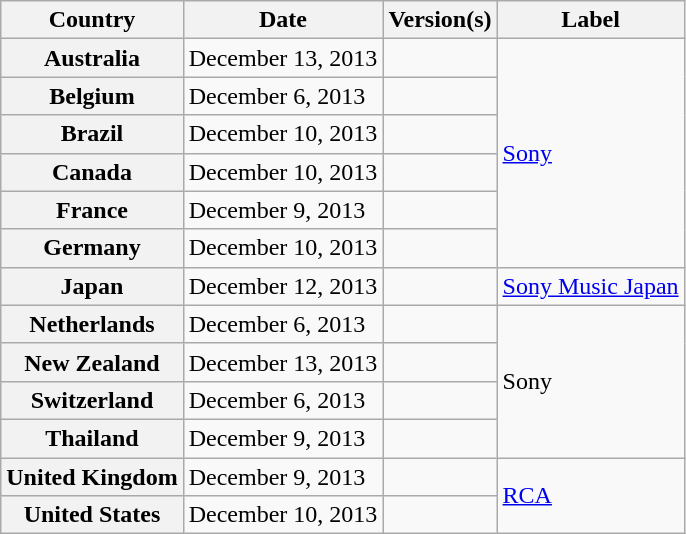<table class="wikitable plainrowheaders">
<tr>
<th scope="col">Country</th>
<th scope="col">Date</th>
<th scope="col">Version(s)</th>
<th scope="col">Label</th>
</tr>
<tr>
<th scope="row">Australia</th>
<td>December 13, 2013</td>
<td></td>
<td rowspan="6"><a href='#'>Sony</a></td>
</tr>
<tr>
<th scope="row">Belgium</th>
<td>December 6, 2013</td>
<td></td>
</tr>
<tr>
<th scope="row">Brazil</th>
<td>December 10, 2013</td>
<td></td>
</tr>
<tr>
<th scope="row">Canada</th>
<td>December 10, 2013</td>
<td></td>
</tr>
<tr>
<th scope="row">France</th>
<td>December 9, 2013</td>
<td></td>
</tr>
<tr>
<th scope="row">Germany</th>
<td>December 10, 2013</td>
<td></td>
</tr>
<tr>
<th scope="row">Japan</th>
<td>December 12, 2013</td>
<td></td>
<td><a href='#'>Sony Music Japan</a></td>
</tr>
<tr>
<th scope="row">Netherlands</th>
<td>December 6, 2013</td>
<td></td>
<td rowspan="4">Sony</td>
</tr>
<tr>
<th scope="row">New Zealand</th>
<td>December 13, 2013</td>
<td></td>
</tr>
<tr>
<th scope="row">Switzerland</th>
<td>December 6, 2013</td>
<td></td>
</tr>
<tr>
<th scope="row">Thailand</th>
<td>December 9, 2013</td>
<td></td>
</tr>
<tr>
<th scope="row">United Kingdom</th>
<td>December 9, 2013</td>
<td></td>
<td rowspan="2"><a href='#'>RCA</a></td>
</tr>
<tr>
<th scope="row">United States</th>
<td>December 10, 2013</td>
<td></td>
</tr>
</table>
